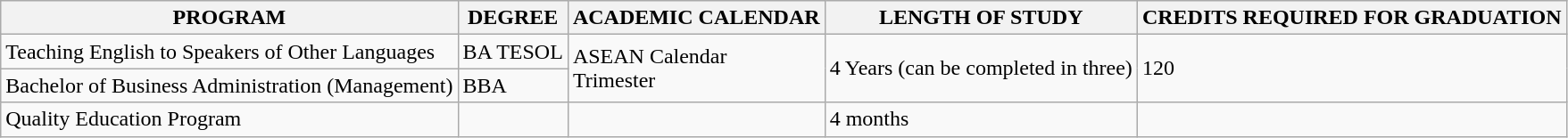<table class="wikitable">
<tr>
<th>PROGRAM</th>
<th>DEGREE</th>
<th>ACADEMIC CALENDAR</th>
<th>LENGTH OF STUDY</th>
<th>CREDITS REQUIRED FOR GRADUATION</th>
</tr>
<tr>
<td>Teaching English to Speakers of Other Languages</td>
<td>BA TESOL</td>
<td rowspan="2">ASEAN Calendar<br>Trimester</td>
<td rowspan="2">4 Years (can be completed in three)</td>
<td rowspan="2">120</td>
</tr>
<tr>
<td>Bachelor of Business Administration (Management)</td>
<td>BBA</td>
</tr>
<tr>
<td>Quality Education Program</td>
<td></td>
<td></td>
<td>4 months</td>
<td></td>
</tr>
</table>
